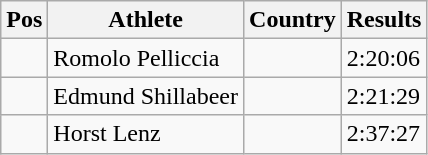<table class="wikitable">
<tr>
<th>Pos</th>
<th>Athlete</th>
<th>Country</th>
<th>Results</th>
</tr>
<tr>
<td align="center"></td>
<td>Romolo Pelliccia</td>
<td></td>
<td>2:20:06</td>
</tr>
<tr>
<td align="center"></td>
<td>Edmund Shillabeer</td>
<td></td>
<td>2:21:29</td>
</tr>
<tr>
<td align="center"></td>
<td>Horst Lenz</td>
<td></td>
<td>2:37:27</td>
</tr>
</table>
